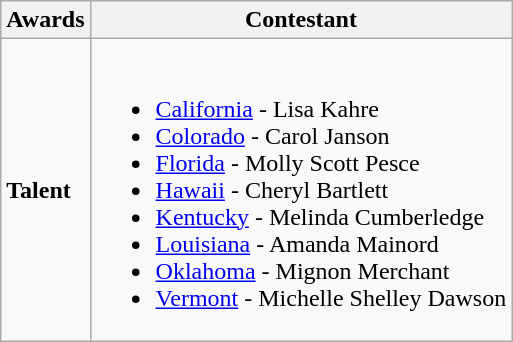<table class="wikitable">
<tr>
<th>Awards</th>
<th>Contestant</th>
</tr>
<tr>
<td><strong>Talent</strong></td>
<td><br><ul><li> <a href='#'>California</a> - Lisa Kahre</li><li> <a href='#'>Colorado</a> - Carol Janson</li><li> <a href='#'>Florida</a> -  Molly Scott Pesce</li><li> <a href='#'>Hawaii</a> - Cheryl Bartlett</li><li> <a href='#'>Kentucky</a> - Melinda Cumberledge</li><li> <a href='#'>Louisiana</a> - Amanda Mainord</li><li> <a href='#'>Oklahoma</a> - Mignon Merchant</li><li> <a href='#'>Vermont</a> - Michelle Shelley Dawson</li></ul></td>
</tr>
</table>
